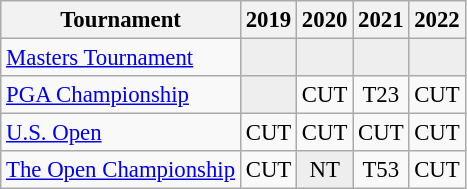<table class="wikitable" style="font-size:95%;text-align:center;">
<tr>
<th>Tournament</th>
<th>2019</th>
<th>2020</th>
<th>2021</th>
<th>2022</th>
</tr>
<tr>
<td align=left><a href='#'>Masters Tournament</a></td>
<td style="background:#eeeeee;"></td>
<td style="background:#eeeeee;"></td>
<td style="background:#eeeeee;"></td>
<td style="background:#eeeeee;"></td>
</tr>
<tr>
<td align=left><a href='#'>PGA Championship</a></td>
<td style="background:#eeeeee;"></td>
<td>CUT</td>
<td>T23</td>
<td>CUT</td>
</tr>
<tr>
<td align=left><a href='#'>U.S. Open</a></td>
<td>CUT</td>
<td>CUT</td>
<td>CUT</td>
<td>CUT</td>
</tr>
<tr>
<td align=left><a href='#'>The Open Championship</a></td>
<td>CUT</td>
<td style="background:#eeeeee;">NT</td>
<td>T53</td>
<td>CUT</td>
</tr>
</table>
